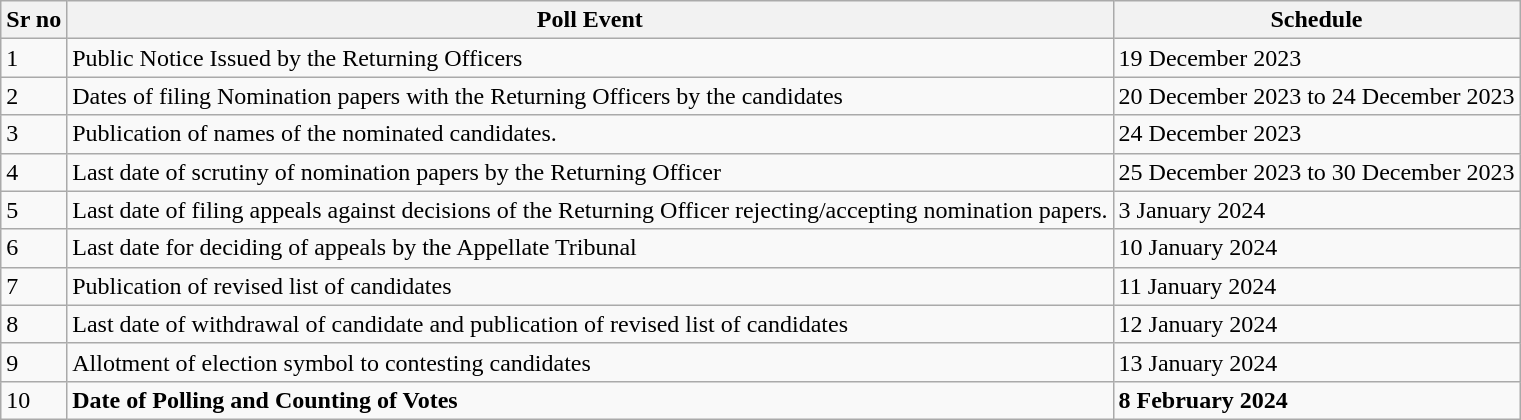<table class="wikitable">
<tr>
<th>Sr no</th>
<th>Poll Event</th>
<th>Schedule</th>
</tr>
<tr>
<td>1</td>
<td>Public Notice Issued by the Returning Officers</td>
<td>19 December 2023</td>
</tr>
<tr>
<td>2</td>
<td>Dates of filing Nomination papers with the Returning Officers by the candidates</td>
<td>20 December 2023 to 24 December 2023</td>
</tr>
<tr>
<td>3</td>
<td>Publication of names of the nominated candidates.</td>
<td>24 December 2023</td>
</tr>
<tr>
<td>4</td>
<td>Last date of scrutiny of nomination papers by the Returning Officer</td>
<td>25 December 2023 to 30 December 2023</td>
</tr>
<tr>
<td>5</td>
<td>Last date of filing appeals against decisions of the Returning Officer rejecting/accepting nomination papers.</td>
<td>3 January 2024</td>
</tr>
<tr>
<td>6</td>
<td>Last date for deciding of appeals by the Appellate Tribunal</td>
<td>10 January 2024</td>
</tr>
<tr>
<td>7</td>
<td>Publication of revised list of candidates</td>
<td>11 January 2024</td>
</tr>
<tr>
<td>8</td>
<td>Last date of withdrawal of candidate and publication of revised list of candidates</td>
<td>12 January 2024</td>
</tr>
<tr>
<td>9</td>
<td>Allotment of election symbol to contesting candidates</td>
<td>13 January 2024</td>
</tr>
<tr>
<td>10</td>
<td><strong>Date of Polling and Counting of Votes</strong></td>
<td><strong>8 February 2024</strong></td>
</tr>
</table>
